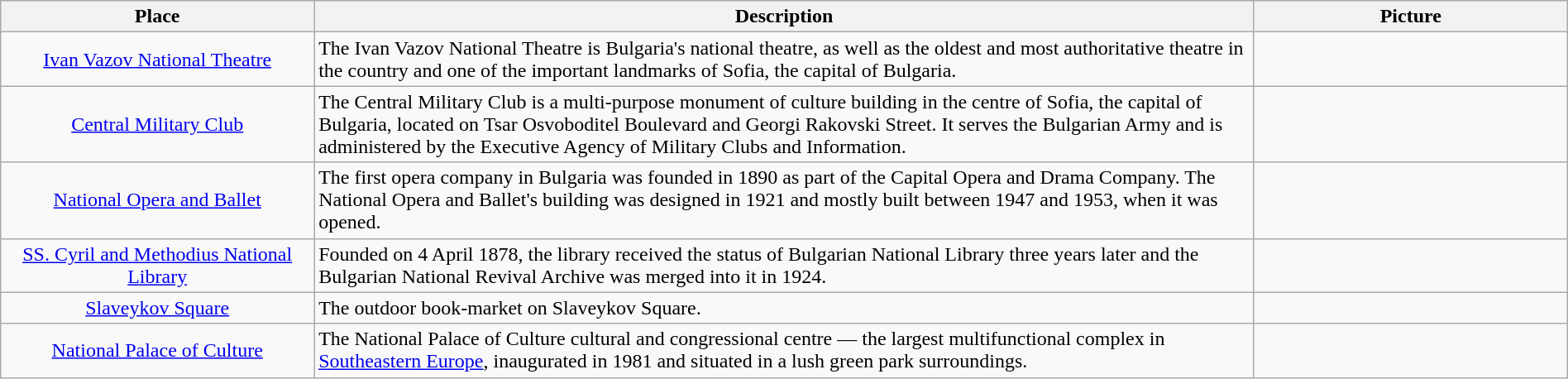<table style="width:100%;" class="wikitable" border="1">
<tr>
<th width=8%>Place</th>
<th width=24%>Description</th>
<th width=8%>Picture</th>
</tr>
<tr>
<td align="center"><a href='#'>Ivan Vazov National Theatre</a></td>
<td align="left">The Ivan Vazov National Theatre is Bulgaria's national theatre, as well as the oldest and most authoritative theatre in the country and one of the important landmarks of Sofia, the capital of Bulgaria.</td>
<td align="center"></td>
</tr>
<tr>
<td align="center"><a href='#'>Central Military Club</a></td>
<td align="left">The Central Military Club is a multi-purpose monument of culture building in the centre of Sofia, the capital of Bulgaria, located on Tsar Osvoboditel Boulevard and Georgi Rakovski Street. It serves the Bulgarian Army and is administered by the Executive Agency of Military Clubs and Information.</td>
<td align="center"></td>
</tr>
<tr>
<td align="center"><a href='#'>National Opera and Ballet</a></td>
<td align="left">The first opera company in Bulgaria was founded in 1890 as part of the Capital Opera and Drama Company. The National Opera and Ballet's building was designed in 1921 and mostly built between 1947 and 1953, when it was opened.</td>
<td align="center"></td>
</tr>
<tr>
<td align="center"><a href='#'>SS. Cyril and Methodius National Library</a></td>
<td align="left">Founded on 4 April 1878, the library received the status of Bulgarian National Library three years later and the Bulgarian National Revival Archive was merged into it in 1924.</td>
<td align="center"></td>
</tr>
<tr>
<td align="center"><a href='#'>Slaveykov Square</a></td>
<td align="left">The outdoor book-market on Slaveykov Square.</td>
<td align="center"></td>
</tr>
<tr>
<td align="center"><a href='#'>National Palace of Culture</a></td>
<td align="left">The National Palace of Culture cultural and congressional centre — the largest multifunctional complex in <a href='#'>Southeastern Europe</a>, inaugurated in 1981 and situated in a lush green park surroundings.</td>
<td align="center"></td>
</tr>
</table>
